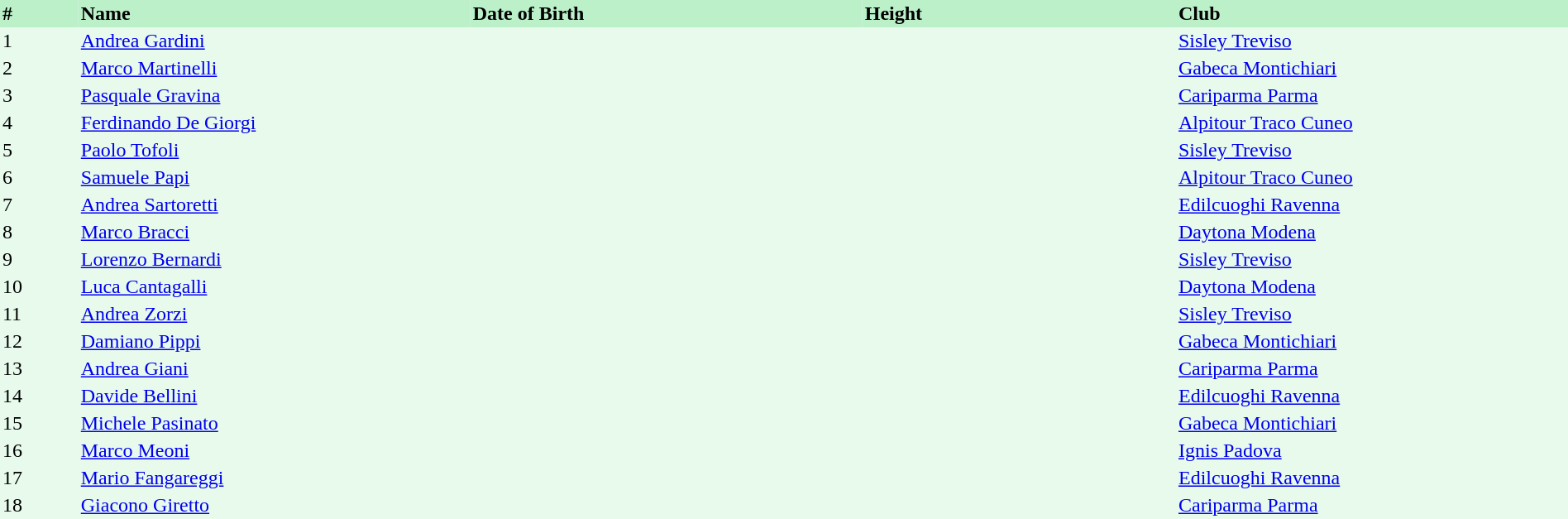<table border=0 cellpadding=2 cellspacing=0  |- bgcolor=#E7FAEC style=text-align:left; font-size:90%; width=100%>
<tr style="background:#bbf0c9;">
<th width=5%>#</th>
<th style="width:25%; text-align:left;">Name</th>
<th width=25%>Date of Birth</th>
<th width=20%>Height</th>
<th width=25%>Club</th>
</tr>
<tr>
<td>1</td>
<td><a href='#'>Andrea Gardini</a></td>
<td></td>
<td></td>
<td><a href='#'>Sisley Treviso</a></td>
</tr>
<tr>
<td>2</td>
<td><a href='#'>Marco Martinelli</a></td>
<td></td>
<td></td>
<td><a href='#'>Gabeca Montichiari</a></td>
</tr>
<tr>
<td>3</td>
<td><a href='#'>Pasquale Gravina</a></td>
<td></td>
<td></td>
<td><a href='#'>Cariparma Parma</a></td>
</tr>
<tr>
<td>4</td>
<td><a href='#'>Ferdinando De Giorgi</a></td>
<td></td>
<td></td>
<td><a href='#'>Alpitour Traco Cuneo</a></td>
</tr>
<tr>
<td>5</td>
<td><a href='#'>Paolo Tofoli</a></td>
<td></td>
<td></td>
<td><a href='#'>Sisley Treviso</a></td>
</tr>
<tr>
<td>6</td>
<td><a href='#'>Samuele Papi</a></td>
<td></td>
<td></td>
<td><a href='#'>Alpitour Traco Cuneo</a></td>
</tr>
<tr>
<td>7</td>
<td><a href='#'>Andrea Sartoretti</a></td>
<td></td>
<td></td>
<td><a href='#'>Edilcuoghi Ravenna</a></td>
</tr>
<tr>
<td>8</td>
<td><a href='#'>Marco Bracci</a></td>
<td></td>
<td></td>
<td><a href='#'>Daytona Modena</a></td>
</tr>
<tr>
<td>9</td>
<td><a href='#'>Lorenzo Bernardi</a></td>
<td></td>
<td></td>
<td><a href='#'>Sisley Treviso</a></td>
</tr>
<tr>
<td>10</td>
<td><a href='#'>Luca Cantagalli</a></td>
<td></td>
<td></td>
<td><a href='#'>Daytona Modena</a></td>
</tr>
<tr>
<td>11</td>
<td><a href='#'>Andrea Zorzi</a></td>
<td></td>
<td></td>
<td><a href='#'>Sisley Treviso</a></td>
</tr>
<tr>
<td>12</td>
<td><a href='#'>Damiano Pippi</a></td>
<td></td>
<td></td>
<td><a href='#'>Gabeca Montichiari</a></td>
</tr>
<tr>
<td>13</td>
<td><a href='#'>Andrea Giani</a></td>
<td></td>
<td></td>
<td><a href='#'>Cariparma Parma</a></td>
</tr>
<tr>
<td>14</td>
<td><a href='#'>Davide Bellini</a></td>
<td></td>
<td></td>
<td><a href='#'>Edilcuoghi Ravenna</a></td>
</tr>
<tr>
<td>15</td>
<td><a href='#'>Michele Pasinato</a></td>
<td></td>
<td></td>
<td><a href='#'>Gabeca Montichiari</a></td>
</tr>
<tr>
<td>16</td>
<td><a href='#'>Marco Meoni</a></td>
<td></td>
<td></td>
<td><a href='#'>Ignis Padova</a></td>
</tr>
<tr>
<td>17</td>
<td><a href='#'>Mario Fangareggi</a></td>
<td></td>
<td></td>
<td><a href='#'>Edilcuoghi Ravenna</a></td>
</tr>
<tr>
<td>18</td>
<td><a href='#'>Giacono Giretto</a></td>
<td></td>
<td></td>
<td><a href='#'>Cariparma Parma</a></td>
</tr>
</table>
